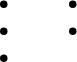<table border="0" cellpadding="2">
<tr valign="top">
<td><br><ul><li> <em></em></li><li></li><li></li></ul></td>
<td><br><ul><li> <em></em></li><li> <em></em></li></ul></td>
</tr>
</table>
